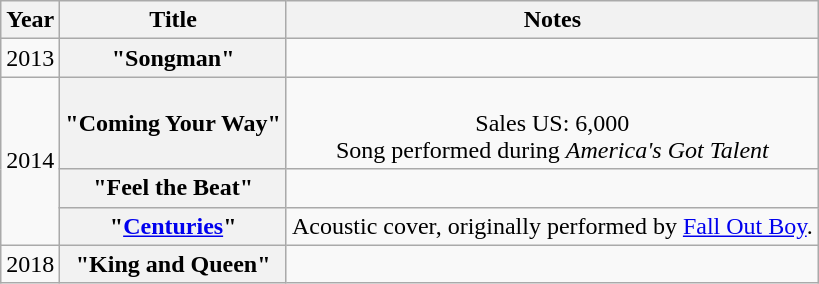<table class="wikitable plainrowheaders" style="text-align:center;">
<tr>
<th scope="col">Year</th>
<th scope="col">Title</th>
<th scope="col">Notes</th>
</tr>
<tr>
<td>2013</td>
<th scope="row">"Songman"</th>
<td></td>
</tr>
<tr>
<td rowspan="3">2014</td>
<th scope="row">"Coming Your Way"</th>
<td><br>Sales US: 6,000 <br>Song performed during <em>America's Got Talent</em></td>
</tr>
<tr>
<th scope="row">"Feel the Beat"</th>
<td></td>
</tr>
<tr>
<th scope="row">"<a href='#'>Centuries</a>"</th>
<td>Acoustic cover, originally performed by <a href='#'>Fall Out Boy</a>.</td>
</tr>
<tr>
<td>2018</td>
<th scope="row">"King and Queen"</th>
<td></td>
</tr>
</table>
